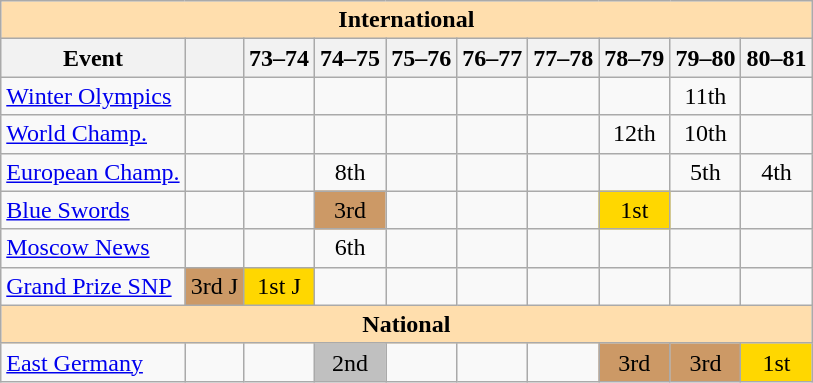<table class="wikitable" style="text-align:center">
<tr>
<th style="background-color: #ffdead; " colspan=10 align=center>International</th>
</tr>
<tr>
<th>Event</th>
<th></th>
<th>73–74</th>
<th>74–75</th>
<th>75–76</th>
<th>76–77</th>
<th>77–78</th>
<th>78–79</th>
<th>79–80</th>
<th>80–81</th>
</tr>
<tr>
<td align=left><a href='#'>Winter Olympics</a></td>
<td></td>
<td></td>
<td></td>
<td></td>
<td></td>
<td></td>
<td></td>
<td>11th</td>
<td></td>
</tr>
<tr>
<td align=left><a href='#'>World Champ.</a></td>
<td></td>
<td></td>
<td></td>
<td></td>
<td></td>
<td></td>
<td>12th</td>
<td>10th</td>
<td></td>
</tr>
<tr>
<td align=left><a href='#'>European Champ.</a></td>
<td></td>
<td></td>
<td>8th</td>
<td></td>
<td></td>
<td></td>
<td></td>
<td>5th</td>
<td>4th</td>
</tr>
<tr>
<td align=left><a href='#'>Blue Swords</a></td>
<td></td>
<td></td>
<td bgcolor=cc9966>3rd</td>
<td></td>
<td></td>
<td></td>
<td bgcolor=gold>1st</td>
<td></td>
<td></td>
</tr>
<tr>
<td align=left><a href='#'>Moscow News</a></td>
<td></td>
<td></td>
<td>6th</td>
<td></td>
<td></td>
<td></td>
<td></td>
<td></td>
<td></td>
</tr>
<tr>
<td align=left><a href='#'>Grand Prize SNP</a></td>
<td bgcolor=cc9966>3rd J</td>
<td bgcolor=gold>1st J</td>
<td></td>
<td></td>
<td></td>
<td></td>
<td></td>
<td></td>
<td></td>
</tr>
<tr>
<th style="background-color: #ffdead; " colspan=10 align=center>National</th>
</tr>
<tr>
<td align=left><a href='#'>East Germany</a></td>
<td></td>
<td></td>
<td bgcolor=silver>2nd</td>
<td></td>
<td></td>
<td></td>
<td bgcolor=cc9966>3rd</td>
<td bgcolor=cc9966>3rd</td>
<td bgcolor=gold>1st</td>
</tr>
</table>
